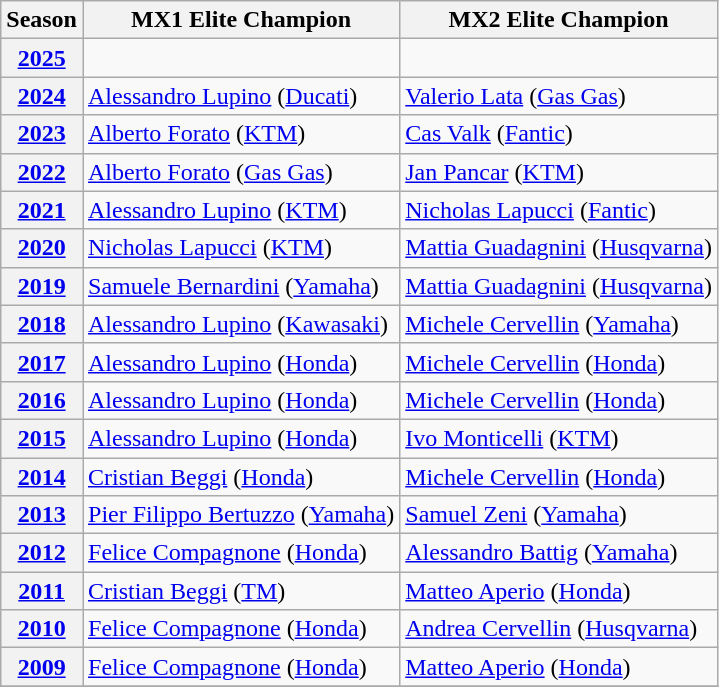<table class="wikitable">
<tr>
<th>Season</th>
<th>MX1 Elite Champion</th>
<th>MX2 Elite Champion</th>
</tr>
<tr>
<th><a href='#'>2025</a></th>
<td></td>
<td></td>
</tr>
<tr>
<th><a href='#'>2024</a></th>
<td> <a href='#'>Alessandro Lupino</a> (<a href='#'>Ducati</a>)</td>
<td> <a href='#'>Valerio Lata</a> (<a href='#'>Gas Gas</a>)</td>
</tr>
<tr>
<th><a href='#'>2023</a></th>
<td> <a href='#'>Alberto Forato</a> (<a href='#'>KTM</a>)</td>
<td> <a href='#'>Cas Valk</a> (<a href='#'>Fantic</a>)</td>
</tr>
<tr>
<th><a href='#'>2022</a></th>
<td> <a href='#'>Alberto Forato</a> (<a href='#'>Gas Gas</a>)</td>
<td> <a href='#'>Jan Pancar</a> (<a href='#'>KTM</a>)</td>
</tr>
<tr>
<th><a href='#'>2021</a></th>
<td> <a href='#'>Alessandro Lupino</a> (<a href='#'>KTM</a>)</td>
<td> <a href='#'>Nicholas Lapucci</a> (<a href='#'>Fantic</a>)</td>
</tr>
<tr>
<th><a href='#'>2020</a></th>
<td> <a href='#'>Nicholas Lapucci</a> (<a href='#'>KTM</a>)</td>
<td> <a href='#'>Mattia Guadagnini</a> (<a href='#'>Husqvarna</a>)</td>
</tr>
<tr>
<th><a href='#'>2019</a></th>
<td> <a href='#'>Samuele Bernardini</a> (<a href='#'>Yamaha</a>)</td>
<td> <a href='#'>Mattia Guadagnini</a> (<a href='#'>Husqvarna</a>)</td>
</tr>
<tr>
<th><a href='#'>2018</a></th>
<td> <a href='#'>Alessandro Lupino</a> (<a href='#'>Kawasaki</a>)</td>
<td> <a href='#'>Michele Cervellin</a> (<a href='#'>Yamaha</a>)</td>
</tr>
<tr>
<th><a href='#'>2017</a></th>
<td> <a href='#'>Alessandro Lupino</a> (<a href='#'>Honda</a>)</td>
<td> <a href='#'>Michele Cervellin</a> (<a href='#'>Honda</a>)</td>
</tr>
<tr>
<th><a href='#'>2016</a></th>
<td> <a href='#'>Alessandro Lupino</a> (<a href='#'>Honda</a>)</td>
<td> <a href='#'>Michele Cervellin</a> (<a href='#'>Honda</a>)</td>
</tr>
<tr>
<th><a href='#'>2015</a></th>
<td> <a href='#'>Alessandro Lupino</a> (<a href='#'>Honda</a>)</td>
<td> <a href='#'>Ivo Monticelli</a> (<a href='#'>KTM</a>)</td>
</tr>
<tr>
<th><a href='#'>2014</a></th>
<td> <a href='#'>Cristian Beggi</a> (<a href='#'>Honda</a>)</td>
<td> <a href='#'>Michele Cervellin</a> (<a href='#'>Honda</a>)</td>
</tr>
<tr>
<th><a href='#'>2013</a></th>
<td> <a href='#'>Pier Filippo Bertuzzo</a> (<a href='#'>Yamaha</a>)</td>
<td> <a href='#'>Samuel Zeni</a> (<a href='#'>Yamaha</a>)</td>
</tr>
<tr>
<th><a href='#'>2012</a></th>
<td> <a href='#'>Felice Compagnone</a> (<a href='#'>Honda</a>)</td>
<td> <a href='#'>Alessandro Battig</a> (<a href='#'>Yamaha</a>)</td>
</tr>
<tr>
<th><a href='#'>2011</a></th>
<td> <a href='#'>Cristian Beggi</a> (<a href='#'>TM</a>)</td>
<td> <a href='#'>Matteo Aperio</a> (<a href='#'>Honda</a>)</td>
</tr>
<tr>
<th><a href='#'>2010</a></th>
<td> <a href='#'>Felice Compagnone</a> (<a href='#'>Honda</a>)</td>
<td> <a href='#'>Andrea Cervellin</a> (<a href='#'>Husqvarna</a>)</td>
</tr>
<tr>
<th><a href='#'>2009</a></th>
<td> <a href='#'>Felice Compagnone</a> (<a href='#'>Honda</a>)</td>
<td> <a href='#'>Matteo Aperio</a> (<a href='#'>Honda</a>)</td>
</tr>
<tr>
</tr>
</table>
